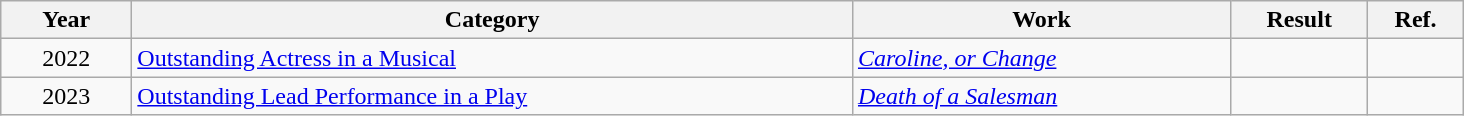<table class="wikitable" style="width:61em;">
<tr>
<th scope="col" style="width:5em;">Year</th>
<th>Category</th>
<th>Work</th>
<th>Result</th>
<th>Ref.</th>
</tr>
<tr>
<td style="text-align:center;">2022</td>
<td><a href='#'>Outstanding Actress in a Musical</a></td>
<td><em><a href='#'>Caroline, or Change</a></em></td>
<td></td>
<td></td>
</tr>
<tr>
<td style=text-align:center;">2023</td>
<td><a href='#'>Outstanding Lead Performance in a Play</a></td>
<td><em><a href='#'>Death of a Salesman</a></em></td>
<td></td>
<td></td>
</tr>
</table>
